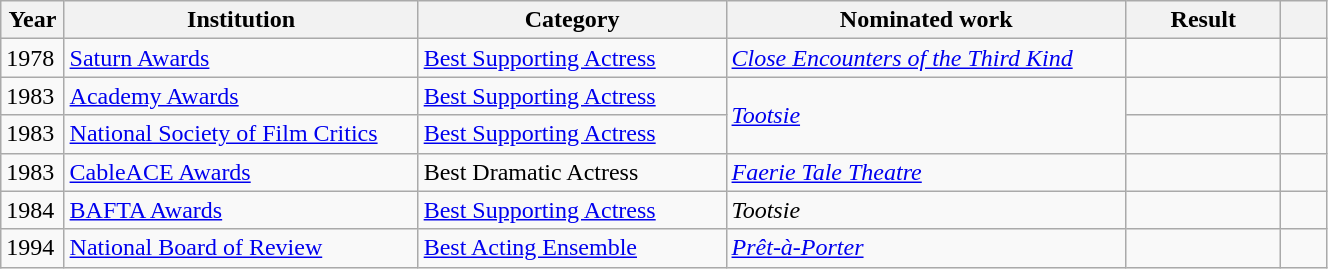<table class="wikitable" style="width:70%;">
<tr>
<th width=2%>Year</th>
<th style="width:23%">Institution</th>
<th style="width:20%;">Category</th>
<th style="width:26%;">Nominated work</th>
<th style="width:10%;">Result</th>
<th width=3%></th>
</tr>
<tr>
<td>1978</td>
<td><a href='#'>Saturn Awards</a></td>
<td><a href='#'>Best Supporting Actress</a></td>
<td><em><a href='#'>Close Encounters of the Third Kind</a></em></td>
<td></td>
<td align=center></td>
</tr>
<tr>
<td>1983</td>
<td><a href='#'>Academy Awards</a></td>
<td><a href='#'>Best Supporting Actress</a></td>
<td rowspan="2"><em><a href='#'>Tootsie</a></em></td>
<td></td>
<td align=center></td>
</tr>
<tr>
<td>1983</td>
<td><a href='#'>National Society of Film Critics</a></td>
<td><a href='#'>Best Supporting Actress</a></td>
<td></td>
<td align=center></td>
</tr>
<tr>
<td>1983</td>
<td><a href='#'>CableACE Awards</a></td>
<td>Best Dramatic Actress</td>
<td><em><a href='#'>Faerie Tale Theatre</a></em> <br></td>
<td></td>
<td align=center></td>
</tr>
<tr>
<td>1984</td>
<td><a href='#'>BAFTA Awards</a></td>
<td><a href='#'>Best Supporting Actress</a></td>
<td><em>Tootsie</em></td>
<td></td>
<td align=center></td>
</tr>
<tr>
<td>1994</td>
<td><a href='#'>National Board of Review</a></td>
<td><a href='#'>Best Acting Ensemble</a></td>
<td><em><a href='#'>Prêt-à-Porter</a></em></td>
<td></td>
<td align=center></td>
</tr>
</table>
